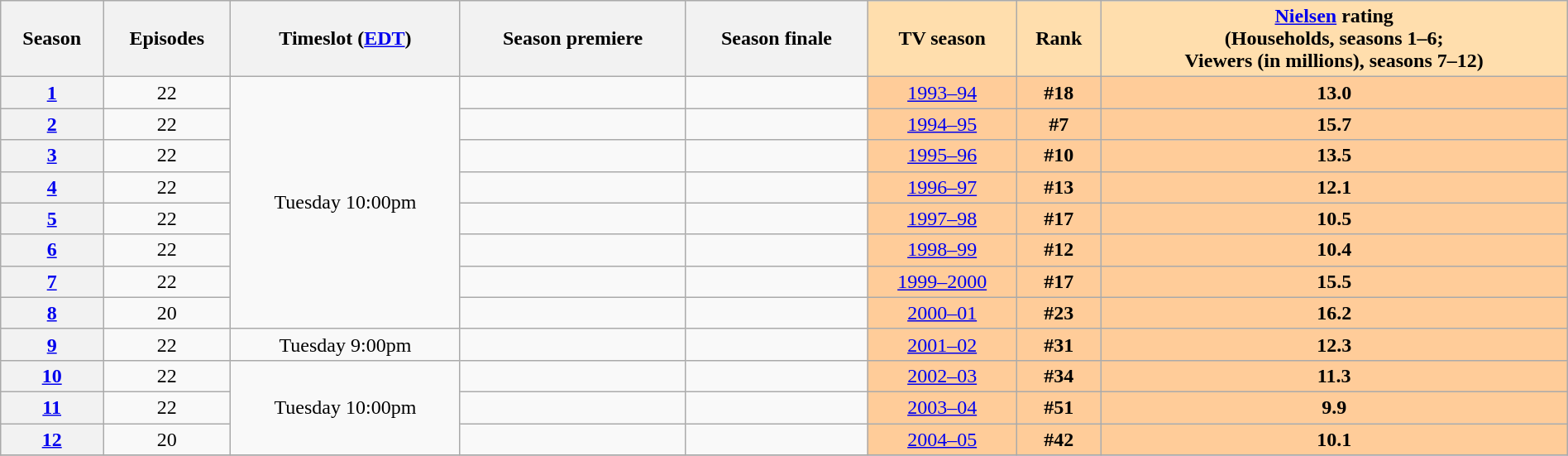<table class="wikitable" width="100%">
<tr>
<th>Season</th>
<th>Episodes</th>
<th>Timeslot (<a href='#'>EDT</a>)</th>
<th>Season premiere</th>
<th>Season finale</th>
<th style="background:#ffdead;">TV season</th>
<th style="background:#ffdead;">Rank</th>
<th style="background:#ffdead;"><a href='#'>Nielsen</a> rating<br>(Households, seasons 1–6;<br>Viewers (in millions), seasons 7–12)</th>
</tr>
<tr>
<th><a href='#'>1</a></th>
<td align="center">22</td>
<td align="center" rowspan="8">Tuesday 10:00pm</td>
<td align="center"></td>
<td align-"center"></td>
<td style="background:#fc9; text-align:center;"><a href='#'>1993–94</a></td>
<td style="background:#fc9; text-align:center;"><strong>#18</strong></td>
<td style="background:#fc9; text-align:center;"><strong>13.0</strong></td>
</tr>
<tr>
<th><a href='#'>2</a></th>
<td align="center">22</td>
<td align="center"></td>
<td align-"center"></td>
<td style="background:#fc9; text-align:center;"><a href='#'>1994–95</a></td>
<td style="background:#fc9; text-align:center;"><strong>#7</strong></td>
<td style="background:#fc9; text-align:center;"><strong>15.7</strong></td>
</tr>
<tr>
<th><a href='#'>3</a></th>
<td align="center">22</td>
<td align="center"></td>
<td align-"center"></td>
<td style="background:#fc9; text-align:center;"><a href='#'>1995–96</a></td>
<td style="background:#fc9; text-align:center;"><strong>#10</strong></td>
<td style="background:#fc9; text-align:center;"><strong>13.5</strong></td>
</tr>
<tr>
<th><a href='#'>4</a></th>
<td align="center">22</td>
<td align="center"></td>
<td align-"center"></td>
<td style="background:#fc9; text-align:center;"><a href='#'>1996–97</a></td>
<td style="background:#fc9; text-align:center;"><strong>#13</strong></td>
<td style="background:#fc9; text-align:center;"><strong>12.1</strong></td>
</tr>
<tr>
<th><a href='#'>5</a></th>
<td align="center">22</td>
<td align="center"></td>
<td align-"center"></td>
<td style="background:#fc9; text-align:center;"><a href='#'>1997–98</a></td>
<td style="background:#fc9; text-align:center;"><strong>#17</strong></td>
<td style="background:#fc9; text-align:center;"><strong>10.5</strong></td>
</tr>
<tr>
<th><a href='#'>6</a></th>
<td align="center">22</td>
<td align="center"></td>
<td align-"center"></td>
<td style="background:#fc9; text-align:center;"><a href='#'>1998–99</a></td>
<td style="background:#fc9; text-align:center;"><strong>#12</strong></td>
<td style="background:#fc9; text-align:center;"><strong>10.4</strong></td>
</tr>
<tr>
<th><a href='#'>7</a></th>
<td align="center">22</td>
<td align="center"></td>
<td align-"center"></td>
<td style="background:#fc9; text-align:center;"><a href='#'>1999–2000</a></td>
<td style="background:#fc9; text-align:center;"><strong>#17</strong></td>
<td style="background:#fc9; text-align:center;"><strong>15.5</strong></td>
</tr>
<tr>
<th><a href='#'>8</a></th>
<td align="center">20</td>
<td align="center"></td>
<td align-"center"></td>
<td style="background:#fc9; text-align:center;"><a href='#'>2000–01</a></td>
<td style="background:#fc9; text-align:center;"><strong>#23</strong></td>
<td style="background:#fc9; text-align:center;"><strong>16.2</strong></td>
</tr>
<tr>
<th><a href='#'>9</a></th>
<td align="center">22</td>
<td align="center">Tuesday 9:00pm</td>
<td align="center"></td>
<td align-"center"></td>
<td style="background:#fc9; text-align:center;"><a href='#'>2001–02</a></td>
<td style="background:#fc9; text-align:center;"><strong>#31</strong></td>
<td style="background:#fc9; text-align:center;"><strong>12.3</strong></td>
</tr>
<tr>
<th><a href='#'>10</a></th>
<td align="center">22</td>
<td align="center" rowspan="3">Tuesday 10:00pm</td>
<td align="center"></td>
<td align-"center"></td>
<td style="background:#fc9; text-align:center;"><a href='#'>2002–03</a></td>
<td style="background:#fc9; text-align:center;"><strong>#34</strong></td>
<td style="background:#fc9; text-align:center;"><strong>11.3</strong></td>
</tr>
<tr>
<th><a href='#'>11</a></th>
<td align="center">22</td>
<td align="center"></td>
<td align-"center"></td>
<td style="background:#fc9; text-align:center;"><a href='#'>2003–04</a></td>
<td style="background:#fc9; text-align:center;"><strong>#51</strong></td>
<td style="background:#fc9; text-align:center;"><strong>9.9</strong></td>
</tr>
<tr>
<th><a href='#'>12</a></th>
<td align="center">20</td>
<td align="center"></td>
<td align-"center"></td>
<td style="background:#fc9; text-align:center;"><a href='#'>2004–05</a></td>
<td style="background:#fc9; text-align:center;"><strong>#42</strong></td>
<td style="background:#fc9; text-align:center;"><strong>10.1</strong></td>
</tr>
<tr>
</tr>
</table>
